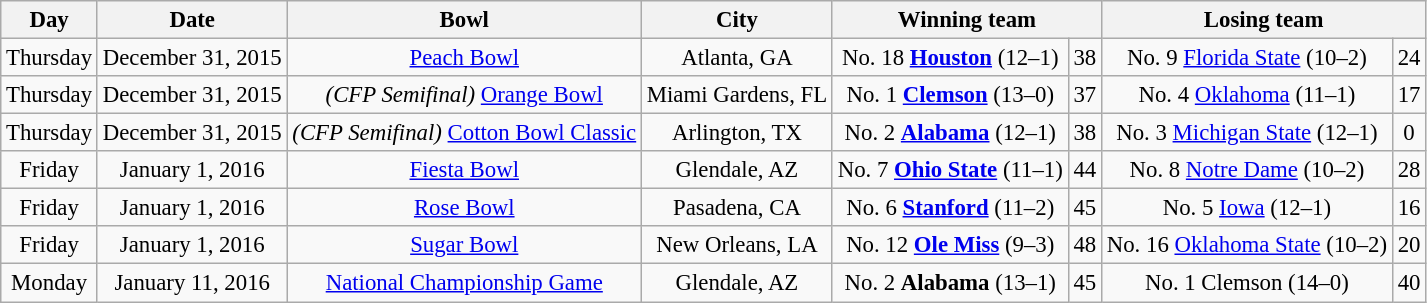<table class="wikitable" style="text-align:center; font-size: 95%;">
<tr>
<th>Day</th>
<th>Date</th>
<th>Bowl</th>
<th>City</th>
<th colspan=2>Winning team</th>
<th colspan=2>Losing team</th>
</tr>
<tr>
<td>Thursday</td>
<td>December 31, 2015</td>
<td><a href='#'>Peach Bowl</a></td>
<td>Atlanta, GA</td>
<td>No. 18 <strong><a href='#'>Houston</a></strong> (12–1)</td>
<td>38</td>
<td>No. 9 <a href='#'>Florida State</a> (10–2)</td>
<td>24</td>
</tr>
<tr>
<td>Thursday</td>
<td>December 31, 2015</td>
<td><em>(CFP Semifinal)</em> <a href='#'>Orange Bowl</a></td>
<td>Miami Gardens, FL</td>
<td>No. 1 <strong><a href='#'>Clemson</a></strong> (13–0)</td>
<td>37</td>
<td>No. 4 <a href='#'>Oklahoma</a> (11–1)</td>
<td>17</td>
</tr>
<tr>
<td>Thursday</td>
<td>December 31, 2015</td>
<td><em>(CFP Semifinal)</em> <a href='#'>Cotton Bowl Classic</a></td>
<td>Arlington, TX</td>
<td>No. 2 <strong><a href='#'>Alabama</a></strong> (12–1)</td>
<td>38</td>
<td>No. 3 <a href='#'>Michigan State</a> (12–1)</td>
<td>0</td>
</tr>
<tr>
<td>Friday</td>
<td>January 1, 2016</td>
<td><a href='#'>Fiesta Bowl</a></td>
<td>Glendale, AZ</td>
<td>No. 7 <strong><a href='#'>Ohio State</a></strong> (11–1)</td>
<td>44</td>
<td>No. 8 <a href='#'>Notre Dame</a> (10–2)</td>
<td>28</td>
</tr>
<tr>
<td>Friday</td>
<td>January 1, 2016</td>
<td><a href='#'>Rose Bowl</a></td>
<td>Pasadena, CA</td>
<td>No. 6 <strong><a href='#'>Stanford</a></strong> (11–2)</td>
<td>45</td>
<td>No. 5 <a href='#'>Iowa</a> (12–1)</td>
<td>16</td>
</tr>
<tr>
<td>Friday</td>
<td>January 1, 2016</td>
<td><a href='#'>Sugar Bowl</a></td>
<td>New Orleans, LA</td>
<td>No. 12 <strong><a href='#'>Ole Miss</a></strong> (9–3)</td>
<td>48</td>
<td>No. 16 <a href='#'>Oklahoma State</a> (10–2)</td>
<td>20</td>
</tr>
<tr>
<td>Monday</td>
<td>January 11, 2016</td>
<td><a href='#'>National Championship Game</a></td>
<td>Glendale, AZ</td>
<td>No. 2 <strong>Alabama</strong> (13–1)</td>
<td>45</td>
<td>No. 1 Clemson (14–0)</td>
<td>40</td>
</tr>
</table>
